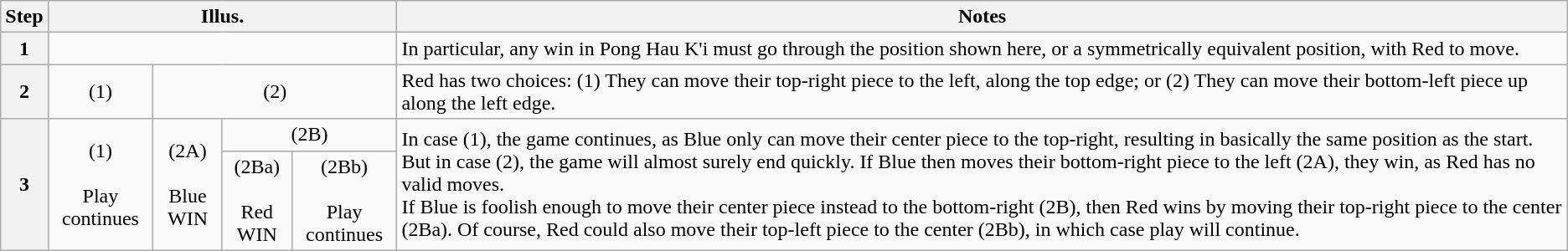<table class="wikitable" style="font-size:100%;text-align:left;">
<tr>
<th>Step</th>
<th colspan=4>Illus.</th>
<th>Notes</th>
</tr>
<tr>
<th>1</th>
<td colspan=4 style="text-align:center;"></td>
<td>In particular, any win in Pong Hau K'i must go through the position shown here, or a symmetrically equivalent position, with Red to move.</td>
</tr>
<tr style="text-align:center;">
<th>2</th>
<td>(1)<br></td>
<td colspan=3>(2)<br></td>
<td style="text-align:left;">Red has two choices: (1) They can move their top-right piece to the left, along the top edge; or (2) They can move their bottom-left piece up along the left edge.</td>
</tr>
<tr style="text-align:center;">
<th rowspan=2>3</th>
<td rowspan=2>(1)<br><br>Play continues</td>
<td rowspan=2>(2A)<br><br>Blue WIN</td>
<td colspan=2>(2B)<br></td>
<td rowspan=2 style="text-align:left;">In case (1), the game continues, as Blue only can move their center piece to the top-right, resulting in basically the same position as the start. But in case (2), the game will almost surely end quickly. If Blue then moves their bottom-right piece to the left (2A), they win, as Red has no valid moves.<br>If Blue is foolish enough to move their center piece instead to the bottom-right (2B), then Red wins by moving their top-right piece to the center (2Ba). Of course, Red could also move their top-left piece to the center (2Bb), in which case play will continue.</td>
</tr>
<tr style="text-align:center;">
<td>(2Ba)<br><br>Red WIN</td>
<td>(2Bb)<br><br>Play continues</td>
</tr>
</table>
